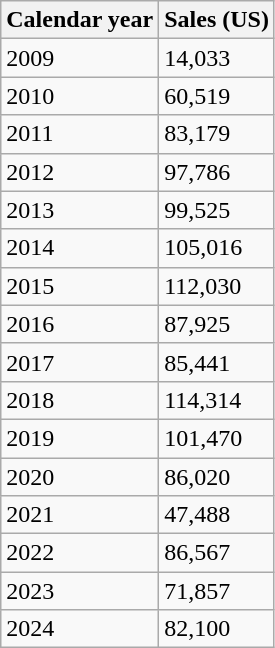<table class="wikitable">
<tr>
<th>Calendar year</th>
<th>Sales (US)</th>
</tr>
<tr>
<td>2009</td>
<td>14,033</td>
</tr>
<tr>
<td>2010</td>
<td>60,519</td>
</tr>
<tr>
<td>2011</td>
<td>83,179</td>
</tr>
<tr>
<td>2012</td>
<td>97,786</td>
</tr>
<tr>
<td>2013</td>
<td>99,525</td>
</tr>
<tr>
<td>2014</td>
<td>105,016</td>
</tr>
<tr>
<td>2015</td>
<td>112,030</td>
</tr>
<tr>
<td>2016</td>
<td>87,925</td>
</tr>
<tr>
<td>2017</td>
<td>85,441</td>
</tr>
<tr>
<td>2018</td>
<td>114,314</td>
</tr>
<tr>
<td>2019</td>
<td>101,470</td>
</tr>
<tr>
<td>2020</td>
<td>86,020</td>
</tr>
<tr>
<td>2021</td>
<td>47,488</td>
</tr>
<tr>
<td>2022</td>
<td>86,567</td>
</tr>
<tr>
<td>2023</td>
<td>71,857</td>
</tr>
<tr>
<td>2024</td>
<td>82,100</td>
</tr>
</table>
